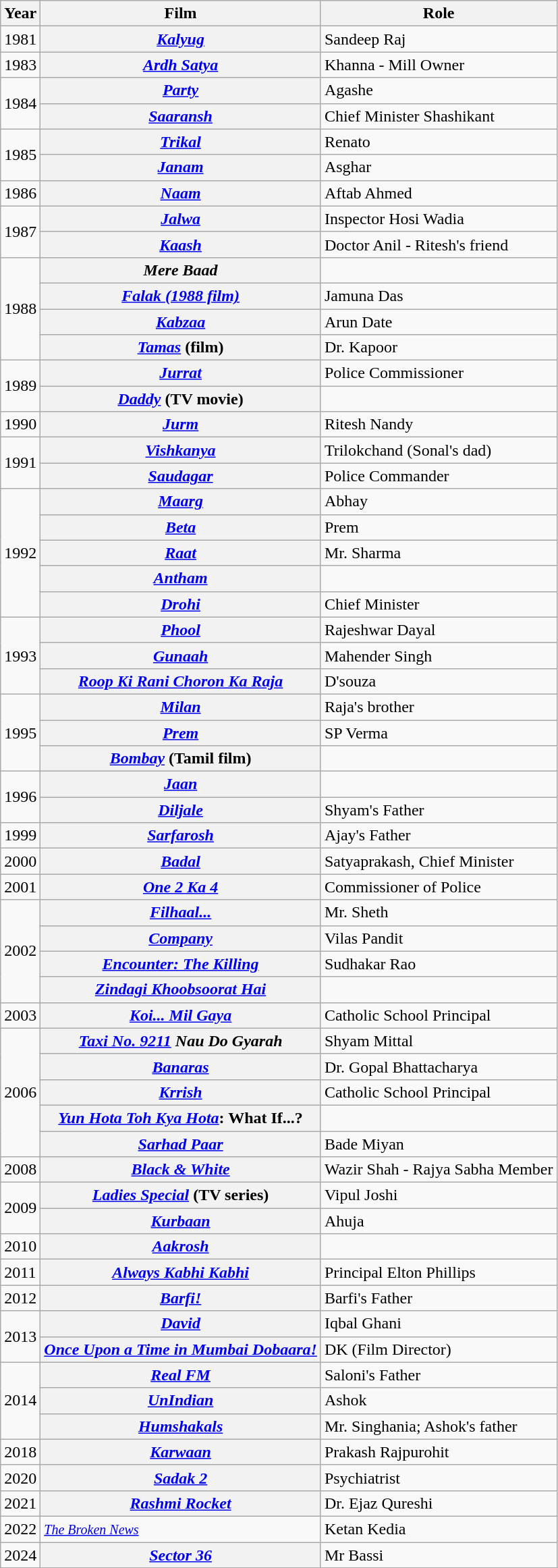<table class="wikitable sortable plainrowheaders">
<tr>
<th scope="col">Year</th>
<th scope="col">Film</th>
<th scope="col">Role</th>
</tr>
<tr>
<td>1981</td>
<th scope="row"><em><a href='#'>Kalyug</a></em></th>
<td>Sandeep Raj</td>
</tr>
<tr>
<td>1983</td>
<th scope="row"><em><a href='#'>Ardh Satya</a></em></th>
<td>Khanna - Mill Owner</td>
</tr>
<tr>
<td rowspan="2">1984</td>
<th scope="row"><em><a href='#'>Party</a></em></th>
<td>Agashe</td>
</tr>
<tr>
<th scope="row"><em><a href='#'>Saaransh</a></em></th>
<td>Chief Minister Shashikant</td>
</tr>
<tr>
<td rowspan="2">1985</td>
<th scope="row"><em><a href='#'>Trikal</a></em></th>
<td>Renato</td>
</tr>
<tr>
<th scope="row"><em><a href='#'>Janam</a></em></th>
<td>Asghar</td>
</tr>
<tr>
<td>1986</td>
<th scope="row"><em><a href='#'>Naam</a></em></th>
<td>Aftab Ahmed</td>
</tr>
<tr>
<td rowspan="2">1987</td>
<th scope="row"><em><a href='#'>Jalwa</a></em></th>
<td>Inspector Hosi Wadia</td>
</tr>
<tr>
<th scope="row"><em><a href='#'>Kaash</a></em></th>
<td>Doctor Anil - Ritesh's friend</td>
</tr>
<tr>
<td rowspan="4">1988</td>
<th scope="row"><em>Mere Baad</em></th>
<td></td>
</tr>
<tr>
<th scope="row"><em><a href='#'>Falak (1988 film)</a></em></th>
<td>Jamuna Das</td>
</tr>
<tr>
<th scope="row"><em><a href='#'>Kabzaa</a></em></th>
<td>Arun Date</td>
</tr>
<tr>
<th scope="row"><em><a href='#'>Tamas</a></em> (film)</th>
<td>Dr. Kapoor</td>
</tr>
<tr>
<td rowspan="2">1989</td>
<th scope="row"><em><a href='#'>Jurrat</a></em></th>
<td>Police Commissioner</td>
</tr>
<tr>
<th scope="row"><em><a href='#'>Daddy</a></em> (TV movie)</th>
<td></td>
</tr>
<tr>
<td>1990</td>
<th scope="row"><em><a href='#'>Jurm</a></em></th>
<td>Ritesh Nandy</td>
</tr>
<tr>
<td rowspan="2">1991</td>
<th scope="row"><em><a href='#'>Vishkanya</a></em></th>
<td>Trilokchand (Sonal's dad)</td>
</tr>
<tr>
<th scope="row"><em><a href='#'>Saudagar</a></em></th>
<td>Police Commander</td>
</tr>
<tr>
<td rowspan="5">1992</td>
<th scope="row"><em><a href='#'>Maarg</a></em></th>
<td>Abhay</td>
</tr>
<tr>
<th scope="row"><em><a href='#'>Beta</a></em></th>
<td>Prem</td>
</tr>
<tr>
<th scope="row"><em><a href='#'>Raat</a></em></th>
<td>Mr. Sharma</td>
</tr>
<tr>
<th scope="row"><em><a href='#'>Antham</a></em></th>
<td></td>
</tr>
<tr>
<th scope="row"><em><a href='#'>Drohi</a></em></th>
<td>Chief Minister</td>
</tr>
<tr>
<td rowspan="3">1993</td>
<th scope="row"><em><a href='#'>Phool</a></em></th>
<td>Rajeshwar Dayal</td>
</tr>
<tr>
<th scope="row"><em><a href='#'>Gunaah</a></em></th>
<td>Mahender Singh</td>
</tr>
<tr>
<th scope="row"><em><a href='#'>Roop Ki Rani Choron Ka Raja</a></em></th>
<td>D'souza</td>
</tr>
<tr>
<td rowspan="3">1995</td>
<th scope="row"><em><a href='#'>Milan</a></em></th>
<td>Raja's brother</td>
</tr>
<tr>
<th scope="row"><em><a href='#'>Prem</a></em></th>
<td>SP Verma</td>
</tr>
<tr>
<th scope="row"><em><a href='#'>Bombay</a></em> (Tamil film)</th>
<td></td>
</tr>
<tr>
<td rowspan="2">1996</td>
<th scope="row"><em><a href='#'>Jaan</a></em></th>
<td></td>
</tr>
<tr>
<th scope="row"><em><a href='#'>Diljale</a></em></th>
<td>Shyam's Father</td>
</tr>
<tr>
<td>1999</td>
<th scope="row"><em><a href='#'>Sarfarosh</a></em></th>
<td>Ajay's Father</td>
</tr>
<tr>
<td>2000</td>
<th scope="row"><em><a href='#'>Badal</a></em></th>
<td>Satyaprakash, Chief Minister</td>
</tr>
<tr>
<td>2001</td>
<th scope="row"><em><a href='#'>One 2 Ka 4</a></em></th>
<td>Commissioner of Police</td>
</tr>
<tr>
<td rowspan="4">2002</td>
<th scope="row"><em><a href='#'>Filhaal...</a></em></th>
<td>Mr. Sheth</td>
</tr>
<tr>
<th scope="row"><em><a href='#'>Company</a></em></th>
<td>Vilas Pandit</td>
</tr>
<tr>
<th scope="row"><em><a href='#'>Encounter: The Killing</a></em></th>
<td>Sudhakar Rao</td>
</tr>
<tr>
<th scope="row"><em><a href='#'>Zindagi Khoobsoorat Hai</a></em></th>
<td></td>
</tr>
<tr>
<td>2003</td>
<th scope="row"><em><a href='#'>Koi... Mil Gaya</a></em></th>
<td>Catholic School Principal</td>
</tr>
<tr>
<td rowspan="5">2006</td>
<th scope="row"><em><a href='#'>Taxi No. 9211</a></em> <em>Nau Do Gyarah</em></th>
<td>Shyam Mittal</td>
</tr>
<tr>
<th scope="row"><em><a href='#'>Banaras</a></em></th>
<td>Dr. Gopal Bhattacharya</td>
</tr>
<tr>
<th scope="row"><em><a href='#'>Krrish</a></em></th>
<td>Catholic School Principal</td>
</tr>
<tr>
<th scope="row"><em><a href='#'>Yun Hota Toh Kya Hota</a></em>: What If...?</th>
<td></td>
</tr>
<tr>
<th scope="row"><em><a href='#'>Sarhad Paar</a></em></th>
<td>Bade Miyan</td>
</tr>
<tr>
<td>2008</td>
<th scope="row"><em><a href='#'>Black & White</a></em></th>
<td>Wazir Shah - Rajya Sabha Member</td>
</tr>
<tr>
<td rowspan="2">2009</td>
<th scope="row"><em><a href='#'>Ladies Special</a></em> (TV series)</th>
<td>Vipul Joshi</td>
</tr>
<tr>
<th scope="row"><em><a href='#'>Kurbaan</a></em></th>
<td>Ahuja</td>
</tr>
<tr>
<td>2010</td>
<th scope="row"><em><a href='#'>Aakrosh</a></em></th>
<td></td>
</tr>
<tr>
<td>2011</td>
<th scope="row"><em><a href='#'>Always Kabhi Kabhi</a></em></th>
<td>Principal Elton Phillips</td>
</tr>
<tr>
<td>2012</td>
<th scope="row"><em><a href='#'>Barfi!</a></em></th>
<td>Barfi's Father</td>
</tr>
<tr>
<td rowspan="2">2013</td>
<th scope="row"><em><a href='#'>David</a></em></th>
<td>Iqbal Ghani</td>
</tr>
<tr>
<th scope="row"><em><a href='#'>Once Upon a Time in Mumbai Dobaara!</a></em></th>
<td>DK (Film Director)</td>
</tr>
<tr>
<td rowspan="3">2014</td>
<th scope="row"><em><a href='#'>Real FM</a></em></th>
<td>Saloni's Father</td>
</tr>
<tr>
<th scope="row"><em><a href='#'>UnIndian</a></em></th>
<td>Ashok</td>
</tr>
<tr>
<th scope="row"><em><a href='#'>Humshakals</a></em></th>
<td>Mr. Singhania; Ashok's father</td>
</tr>
<tr>
<td>2018</td>
<th scope="row"><em><a href='#'>Karwaan</a></em></th>
<td>Prakash Rajpurohit</td>
</tr>
<tr>
<td>2020</td>
<th scope="row"><em><a href='#'>Sadak 2</a></em></th>
<td>Psychiatrist</td>
</tr>
<tr>
<td>2021</td>
<th scope="row"><em><a href='#'>Rashmi Rocket</a></em></th>
<td>Dr. Ejaz Qureshi</td>
</tr>
<tr>
<td>2022</td>
<td><em><a href='#'><small>The Broken News</small></a></em></td>
<td>Ketan Kedia</td>
</tr>
<tr>
<td>2024</td>
<th scope="row"><em><a href='#'>Sector 36</a></em></th>
<td>Mr Bassi</td>
</tr>
</table>
